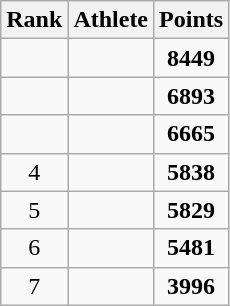<table class=wikitable style="text-align:center;">
<tr>
<th>Rank</th>
<th>Athlete</th>
<th>Points</th>
</tr>
<tr>
<td></td>
<td align=left></td>
<td><strong>8449</strong></td>
</tr>
<tr>
<td></td>
<td align=left></td>
<td><strong>6893</strong></td>
</tr>
<tr>
<td></td>
<td align=left></td>
<td><strong>6665</strong></td>
</tr>
<tr>
<td>4</td>
<td align=left></td>
<td><strong>5838</strong></td>
</tr>
<tr>
<td>5</td>
<td align=left></td>
<td><strong>5829</strong></td>
</tr>
<tr>
<td>6</td>
<td align=left></td>
<td><strong>5481</strong></td>
</tr>
<tr>
<td>7</td>
<td align=left></td>
<td><strong>3996</strong></td>
</tr>
</table>
